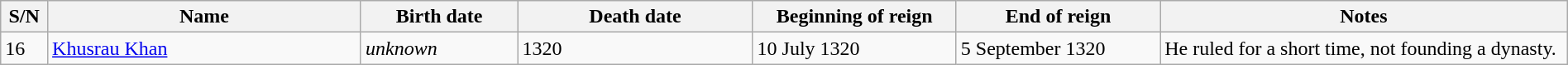<table class=wikitable width="100%">
<tr>
<th width="3%" bgcolor="#CEDFF2">S/N</th>
<th width="20%" bgcolor="#CEDFF2">Name</th>
<th width="10%" bgcolor="#CEDFF2">Birth date</th>
<th width="15%" bgcolor="#CEDFF2">Death date</th>
<th width="13%" bgcolor="#CEDFF2">Beginning of reign</th>
<th width="13%" bgcolor="#CEDFF2">End of reign</th>
<th width="26%" bgcolor="#CEDFF2">Notes</th>
</tr>
<tr>
<td>16</td>
<td><a href='#'>Khusrau Khan</a></td>
<td><em>unknown</em></td>
<td>1320</td>
<td>10 July 1320</td>
<td>5 September 1320</td>
<td>He ruled for a short time, not founding a dynasty.</td>
</tr>
</table>
